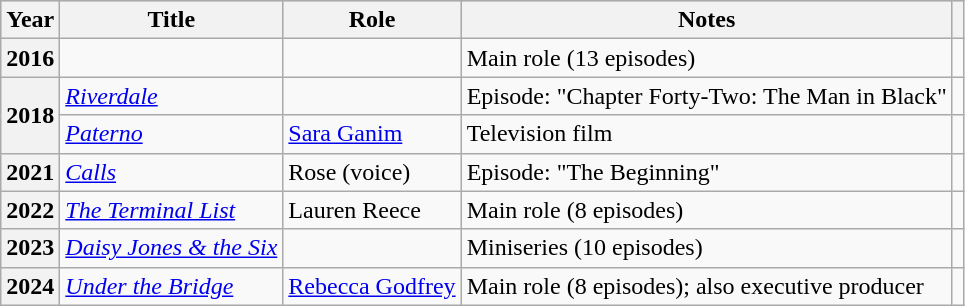<table class="wikitable sortable plainrowheaders">
<tr style="background:#ccc; text-align:center;">
<th>Year</th>
<th>Title</th>
<th>Role</th>
<th class="unsortable">Notes</th>
<th class="unsortable"></th>
</tr>
<tr>
<th scope="row">2016</th>
<td><em></em></td>
<td></td>
<td>Main role (13 episodes)</td>
<td style="text-align:center;"></td>
</tr>
<tr>
<th rowspan="2" scope="row">2018</th>
<td><em><a href='#'>Riverdale</a></em></td>
<td></td>
<td>Episode: "Chapter Forty-Two: The Man in Black"</td>
<td style="text-align:center;"></td>
</tr>
<tr>
<td><em><a href='#'>Paterno</a></em></td>
<td><a href='#'>Sara Ganim</a></td>
<td>Television film</td>
<td style="text-align:center;"></td>
</tr>
<tr>
<th scope="row">2021</th>
<td><em><a href='#'>Calls</a></em></td>
<td>Rose (voice)</td>
<td>Episode: "The Beginning"</td>
<td style="text-align:center;"></td>
</tr>
<tr>
<th scope="row">2022</th>
<td><em><a href='#'>The Terminal List</a></em></td>
<td>Lauren Reece</td>
<td>Main role (8 episodes)</td>
<td style="text-align:center;"></td>
</tr>
<tr>
<th scope="row">2023</th>
<td><em><a href='#'>Daisy Jones & the Six</a></em></td>
<td></td>
<td>Miniseries (10 episodes)</td>
<td style="text-align:center;"></td>
</tr>
<tr>
<th scope="row">2024</th>
<td><em><a href='#'>Under the Bridge</a></em></td>
<td><a href='#'>Rebecca Godfrey</a></td>
<td>Main role (8 episodes); also executive producer</td>
<td style="text-align:center;"></td>
</tr>
</table>
